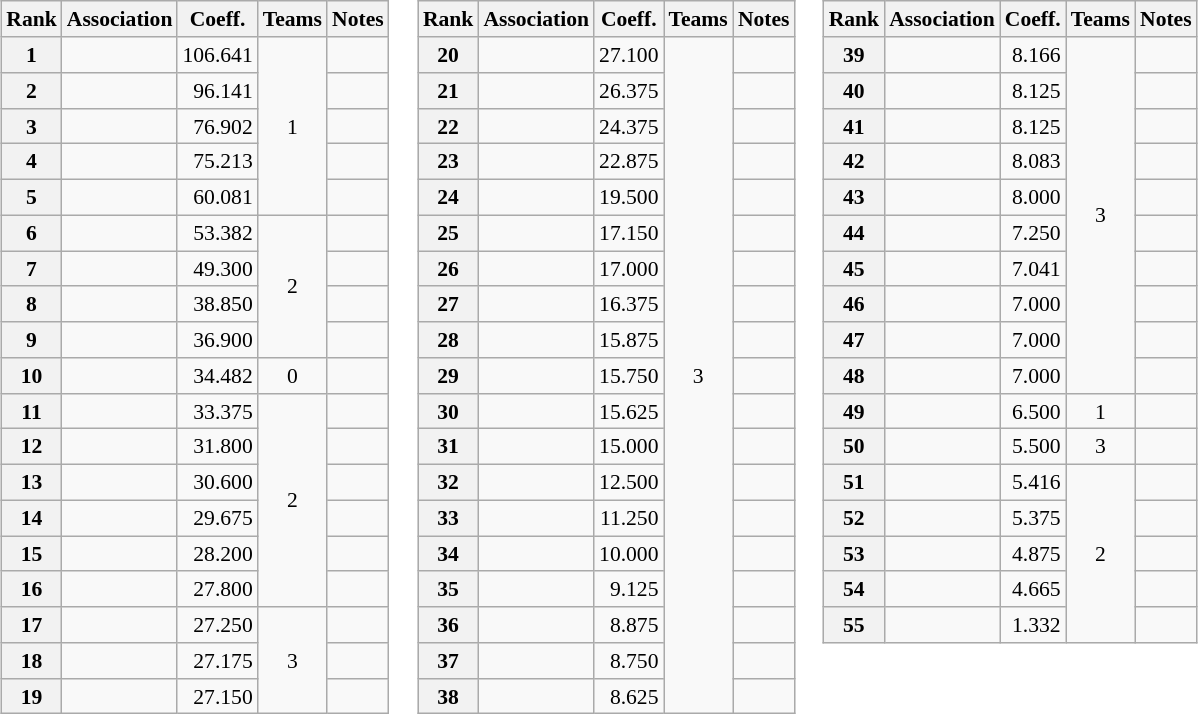<table>
<tr valign=top style="font-size:90%">
<td><br><table class="wikitable">
<tr>
<th>Rank</th>
<th>Association</th>
<th>Coeff.</th>
<th>Teams</th>
<th>Notes</th>
</tr>
<tr>
<th>1</th>
<td></td>
<td align=right>106.641</td>
<td align=center rowspan=5>1</td>
<td></td>
</tr>
<tr>
<th>2</th>
<td></td>
<td align=right>96.141</td>
<td></td>
</tr>
<tr>
<th>3</th>
<td></td>
<td align=right>76.902</td>
<td></td>
</tr>
<tr>
<th>4</th>
<td></td>
<td align=right>75.213</td>
<td></td>
</tr>
<tr>
<th>5</th>
<td></td>
<td align=right>60.081</td>
<td></td>
</tr>
<tr>
<th>6</th>
<td></td>
<td align=right>53.382</td>
<td align=center rowspan=4>2</td>
<td></td>
</tr>
<tr>
<th>7</th>
<td></td>
<td align=right>49.300</td>
<td></td>
</tr>
<tr>
<th>8</th>
<td></td>
<td align=right>38.850</td>
<td></td>
</tr>
<tr>
<th>9</th>
<td></td>
<td align=right>36.900</td>
<td></td>
</tr>
<tr>
<th>10</th>
<td></td>
<td align=right>34.482</td>
<td align=center>0</td>
<td></td>
</tr>
<tr>
<th>11</th>
<td></td>
<td align=right>33.375</td>
<td align=center rowspan=6>2</td>
<td></td>
</tr>
<tr>
<th>12</th>
<td></td>
<td align=right>31.800</td>
<td></td>
</tr>
<tr>
<th>13</th>
<td></td>
<td align=right>30.600</td>
<td></td>
</tr>
<tr>
<th>14</th>
<td></td>
<td align=right>29.675</td>
<td></td>
</tr>
<tr>
<th>15</th>
<td></td>
<td align=right>28.200</td>
<td></td>
</tr>
<tr>
<th>16</th>
<td></td>
<td align=right>27.800</td>
<td></td>
</tr>
<tr>
<th>17</th>
<td></td>
<td align=right>27.250</td>
<td align=center rowspan=3>3</td>
<td></td>
</tr>
<tr>
<th>18</th>
<td></td>
<td align=right>27.175</td>
<td></td>
</tr>
<tr>
<th>19</th>
<td></td>
<td align=right>27.150</td>
<td></td>
</tr>
</table>
</td>
<td><br><table class="wikitable">
<tr>
<th>Rank</th>
<th>Association</th>
<th>Coeff.</th>
<th>Teams</th>
<th>Notes</th>
</tr>
<tr>
<th>20</th>
<td></td>
<td align=right>27.100</td>
<td align=center rowspan=19>3</td>
<td></td>
</tr>
<tr>
<th>21</th>
<td></td>
<td align=right>26.375</td>
<td></td>
</tr>
<tr>
<th>22</th>
<td></td>
<td align=right>24.375</td>
<td></td>
</tr>
<tr>
<th>23</th>
<td></td>
<td align=right>22.875</td>
<td></td>
</tr>
<tr>
<th>24</th>
<td></td>
<td align=right>19.500</td>
<td></td>
</tr>
<tr>
<th>25</th>
<td></td>
<td align=right>17.150</td>
<td></td>
</tr>
<tr>
<th>26</th>
<td></td>
<td align=right>17.000</td>
<td></td>
</tr>
<tr>
<th>27</th>
<td></td>
<td align=right>16.375</td>
<td></td>
</tr>
<tr>
<th>28</th>
<td></td>
<td align=right>15.875</td>
<td></td>
</tr>
<tr>
<th>29</th>
<td></td>
<td align=right>15.750</td>
<td></td>
</tr>
<tr>
<th>30</th>
<td></td>
<td align=right>15.625</td>
<td></td>
</tr>
<tr>
<th>31</th>
<td></td>
<td align=right>15.000</td>
<td></td>
</tr>
<tr>
<th>32</th>
<td></td>
<td align=right>12.500</td>
<td></td>
</tr>
<tr>
<th>33</th>
<td></td>
<td align=right>11.250</td>
<td></td>
</tr>
<tr>
<th>34</th>
<td></td>
<td align=right>10.000</td>
<td></td>
</tr>
<tr>
<th>35</th>
<td></td>
<td align=right>9.125</td>
<td></td>
</tr>
<tr>
<th>36</th>
<td></td>
<td align=right>8.875</td>
<td></td>
</tr>
<tr>
<th>37</th>
<td></td>
<td align=right>8.750</td>
<td></td>
</tr>
<tr>
<th>38</th>
<td></td>
<td align=right>8.625</td>
<td></td>
</tr>
</table>
</td>
<td><br><table class="wikitable">
<tr>
<th>Rank</th>
<th>Association</th>
<th>Coeff.</th>
<th>Teams</th>
<th>Notes</th>
</tr>
<tr>
<th>39</th>
<td></td>
<td align=right>8.166</td>
<td align=center rowspan=10>3</td>
<td></td>
</tr>
<tr>
<th>40</th>
<td></td>
<td align=right>8.125</td>
<td></td>
</tr>
<tr>
<th>41</th>
<td></td>
<td align=right>8.125</td>
<td></td>
</tr>
<tr>
<th>42</th>
<td></td>
<td align=right>8.083</td>
<td></td>
</tr>
<tr>
<th>43</th>
<td></td>
<td align=right>8.000</td>
<td></td>
</tr>
<tr>
<th>44</th>
<td></td>
<td align=right>7.250</td>
<td></td>
</tr>
<tr>
<th>45</th>
<td></td>
<td align=right>7.041</td>
<td></td>
</tr>
<tr>
<th>46</th>
<td></td>
<td align=right>7.000</td>
<td></td>
</tr>
<tr>
<th>47</th>
<td></td>
<td align=right>7.000</td>
<td></td>
</tr>
<tr>
<th>48</th>
<td></td>
<td align=right>7.000</td>
<td></td>
</tr>
<tr>
<th>49</th>
<td></td>
<td align=right>6.500</td>
<td align=center rowspan=1>1</td>
<td></td>
</tr>
<tr>
<th>50</th>
<td></td>
<td align=right>5.500</td>
<td align=center rowspan=1>3</td>
<td></td>
</tr>
<tr>
<th>51</th>
<td></td>
<td align=right>5.416</td>
<td align=center rowspan=5>2</td>
<td></td>
</tr>
<tr>
<th>52</th>
<td></td>
<td align=right>5.375</td>
<td></td>
</tr>
<tr>
<th>53</th>
<td></td>
<td align=right>4.875</td>
<td></td>
</tr>
<tr>
<th>54</th>
<td></td>
<td align=right>4.665</td>
<td></td>
</tr>
<tr>
<th>55</th>
<td></td>
<td align=right>1.332</td>
<td></td>
</tr>
</table>
</td>
</tr>
</table>
